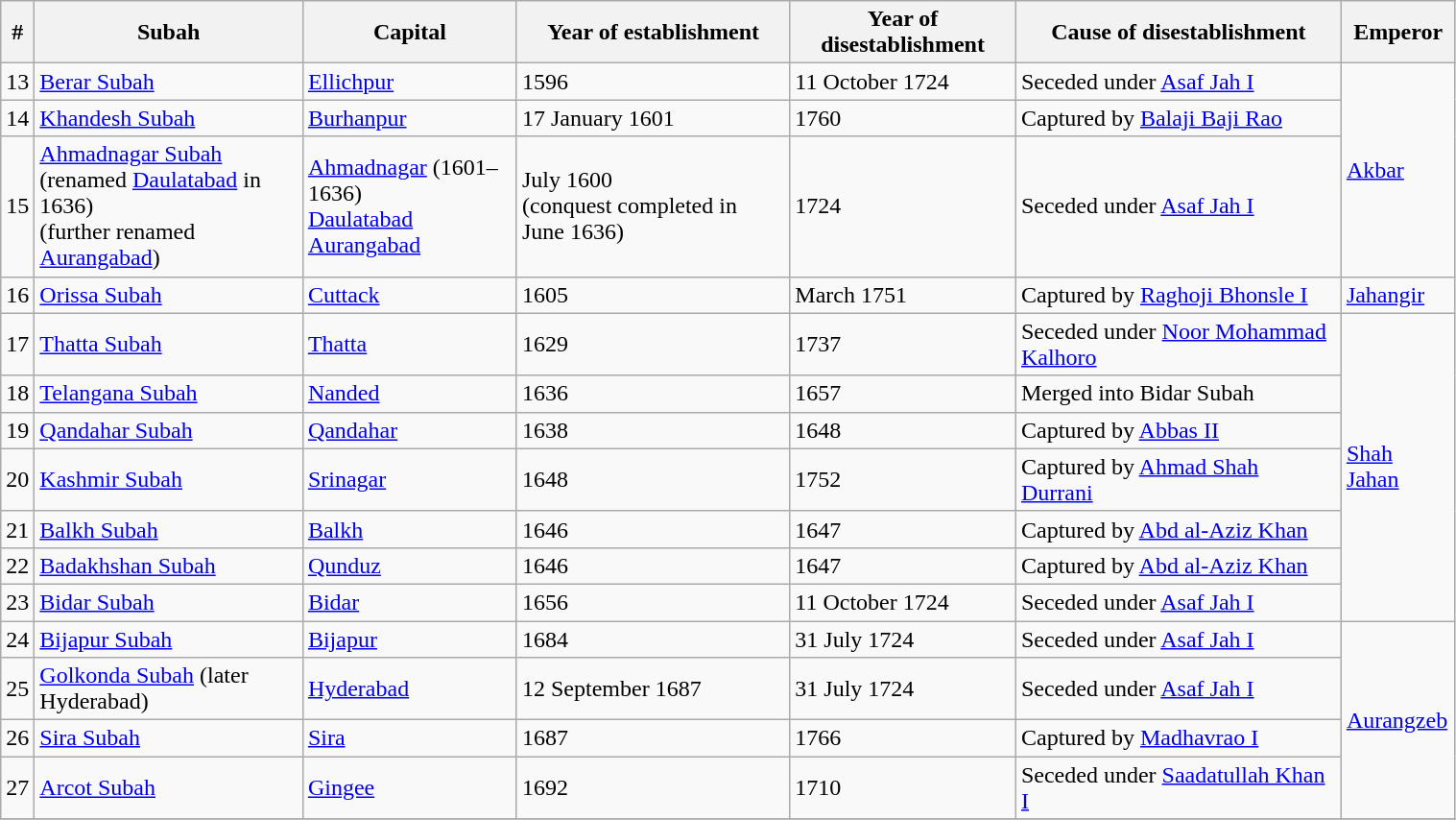<table class="wikitable" style="width:80%; text-align:left" border="1" align="center">
<tr>
<th>#</th>
<th>Subah</th>
<th>Capital</th>
<th>Year of establishment</th>
<th>Year of disestablishment</th>
<th>Cause of disestablishment</th>
<th>Emperor</th>
</tr>
<tr>
<td>13</td>
<td><a href='#'>Berar Subah</a></td>
<td><a href='#'>Ellichpur</a></td>
<td>1596</td>
<td>11 October 1724</td>
<td>Seceded under <a href='#'>Asaf Jah I</a></td>
<td rowspan="3"><a href='#'>Akbar</a></td>
</tr>
<tr>
<td>14</td>
<td><a href='#'>Khandesh Subah</a></td>
<td><a href='#'>Burhanpur</a></td>
<td>17 January 1601</td>
<td>1760</td>
<td>Captured by <a href='#'>Balaji Baji Rao</a></td>
</tr>
<tr>
<td>15</td>
<td><a href='#'>Ahmadnagar Subah</a><br>(renamed <a href='#'>Daulatabad</a> in 1636)<br>(further renamed <a href='#'>Aurangabad</a>)</td>
<td><a href='#'>Ahmadnagar</a> (1601–1636)<br><a href='#'>Daulatabad</a><br><a href='#'>Aurangabad</a></td>
<td>July 1600<br>(conquest completed in June 1636)</td>
<td>1724</td>
<td>Seceded under <a href='#'>Asaf Jah I</a></td>
</tr>
<tr>
<td>16</td>
<td><a href='#'>Orissa Subah</a></td>
<td><a href='#'>Cuttack</a></td>
<td>1605</td>
<td>March 1751</td>
<td>Captured by <a href='#'>Raghoji Bhonsle I</a></td>
<td rowspan="1"><a href='#'>Jahangir</a></td>
</tr>
<tr>
<td>17</td>
<td><a href='#'>Thatta Subah</a></td>
<td><a href='#'>Thatta</a></td>
<td>1629</td>
<td>1737</td>
<td>Seceded under <a href='#'>Noor Mohammad Kalhoro</a></td>
<td rowspan="7"><a href='#'>Shah Jahan</a></td>
</tr>
<tr>
<td>18</td>
<td><a href='#'>Telangana Subah</a></td>
<td><a href='#'>Nanded</a></td>
<td>1636</td>
<td>1657</td>
<td>Merged into Bidar Subah</td>
</tr>
<tr>
<td>19</td>
<td><a href='#'>Qandahar Subah</a></td>
<td><a href='#'>Qandahar</a></td>
<td>1638</td>
<td>1648</td>
<td>Captured by <a href='#'>Abbas II</a></td>
</tr>
<tr>
<td>20</td>
<td><a href='#'>Kashmir Subah</a></td>
<td><a href='#'>Srinagar</a></td>
<td>1648</td>
<td>1752</td>
<td>Captured by <a href='#'>Ahmad Shah Durrani</a></td>
</tr>
<tr>
<td>21</td>
<td><a href='#'>Balkh Subah</a></td>
<td><a href='#'>Balkh</a></td>
<td>1646</td>
<td>1647</td>
<td>Captured by <a href='#'>Abd al-Aziz Khan</a></td>
</tr>
<tr>
<td>22</td>
<td><a href='#'>Badakhshan Subah</a></td>
<td><a href='#'>Qunduz</a></td>
<td>1646</td>
<td>1647</td>
<td>Captured by <a href='#'>Abd al-Aziz Khan</a></td>
</tr>
<tr>
<td>23</td>
<td><a href='#'>Bidar Subah</a></td>
<td><a href='#'>Bidar</a></td>
<td>1656</td>
<td>11 October 1724</td>
<td>Seceded under <a href='#'>Asaf Jah I</a></td>
</tr>
<tr>
<td>24</td>
<td><a href='#'>Bijapur Subah</a></td>
<td><a href='#'>Bijapur</a></td>
<td>1684</td>
<td>31 July 1724</td>
<td>Seceded under <a href='#'>Asaf Jah I</a></td>
<td rowspan="4"><a href='#'>Aurangzeb</a></td>
</tr>
<tr>
<td>25</td>
<td><a href='#'>Golkonda Subah</a> (later Hyderabad)</td>
<td><a href='#'>Hyderabad</a></td>
<td>12 September 1687</td>
<td>31 July 1724</td>
<td>Seceded under <a href='#'>Asaf Jah I</a></td>
</tr>
<tr>
<td>26</td>
<td><a href='#'>Sira Subah</a></td>
<td><a href='#'>Sira</a></td>
<td>1687</td>
<td>1766</td>
<td>Captured by <a href='#'>Madhavrao I</a></td>
</tr>
<tr>
<td>27</td>
<td><a href='#'>Arcot Subah</a></td>
<td><a href='#'>Gingee</a></td>
<td>1692</td>
<td>1710</td>
<td>Seceded under <a href='#'>Saadatullah Khan I</a></td>
</tr>
<tr>
</tr>
</table>
